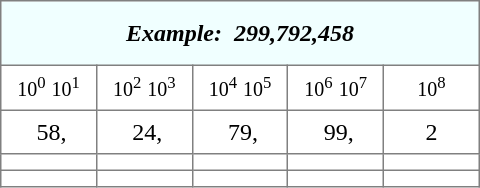<table border="1" width="320" style="text-align:center; border-collapse:collapse" cellpadding=5 cellspacing=0>
<tr bgcolor=#F0FFFF>
<td colspan=5 height=32><strong><em>Example:<em>  299,792,458<strong></td>
</tr>
<tr>
<td width=20%><small>10<sup>0</sup></small> <small>10<sup>1</sup></small></td>
<td width=20%><small>10<sup>2</sup></small> <small>10<sup>3</sup></small></td>
<td width=20%><small>10<sup>4</sup></small> <small>10<sup>5</sup></small></td>
<td width=20%><small>10<sup>6</sup></small> <small>10<sup>7</sup></small></td>
<td width=20%><small>10<sup>8</sup></small></td>
</tr>
<tr>
<td> 58,</td>
<td> 24,</td>
<td> 79,</td>
<td> 99,</td>
<td>2</td>
</tr>
<tr>
<td></td>
<td></td>
<td></td>
<td></td>
<td></td>
</tr>
<tr>
<td></td>
<td></td>
<td></td>
<td></td>
<td></td>
</tr>
</table>
